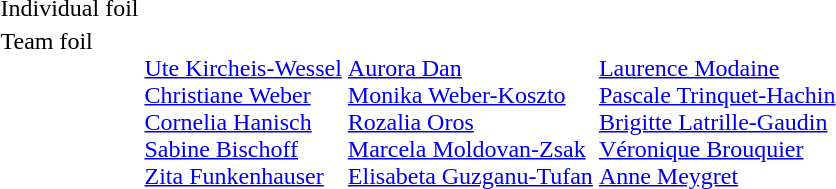<table>
<tr>
<td>Individual foil<br></td>
<td></td>
<td></td>
<td></td>
</tr>
<tr valign="top">
<td>Team foil<br></td>
<td valign=top><br><a href='#'>Ute Kircheis-Wessel</a><br><a href='#'>Christiane Weber</a><br><a href='#'>Cornelia Hanisch</a><br><a href='#'>Sabine Bischoff</a><br><a href='#'>Zita Funkenhauser</a></td>
<td valign=top><br><a href='#'>Aurora Dan</a><br><a href='#'>Monika Weber-Koszto</a><br><a href='#'>Rozalia Oros</a><br><a href='#'>Marcela Moldovan-Zsak</a><br><a href='#'>Elisabeta Guzganu-Tufan</a></td>
<td valign=top><br><a href='#'>Laurence Modaine</a><br><a href='#'>Pascale Trinquet-Hachin</a><br><a href='#'>Brigitte Latrille-Gaudin</a><br><a href='#'>Véronique Brouquier</a><br><a href='#'>Anne Meygret</a></td>
</tr>
</table>
